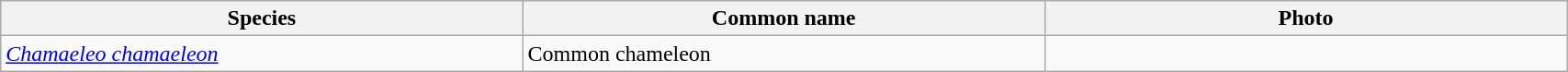<table width=90% class="wikitable">
<tr>
<th width=25%>Species</th>
<th width=25%>Common name</th>
<th width=25%>Photo</th>
</tr>
<tr>
<td><em><a href='#'>Chamaeleo chamaeleon</a></em></td>
<td>Common chameleon</td>
<td></td>
</tr>
</table>
